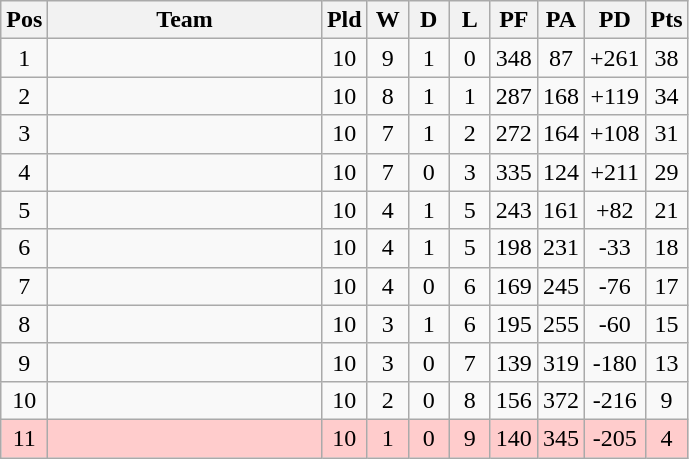<table class="wikitable" style="text-align:center">
<tr>
<th width=20 abbr="Position">Pos</th>
<th width=175>Team</th>
<th width=20 abbr="Played">Pld</th>
<th width=20 abbr="Won">W</th>
<th width=20 abbr="Drawn">D</th>
<th width=20 abbr="Lost">L</th>
<th width=20 abbr="Points for">PF</th>
<th width=20 abbr="Points against">PA</th>
<th width=25 abbr="Points difference">PD</th>
<th width=20 abbr="Points">Pts</th>
</tr>
<tr>
<td>1</td>
<td style="text-align:left"></td>
<td>10</td>
<td>9</td>
<td>1</td>
<td>0</td>
<td>348</td>
<td>87</td>
<td>+261</td>
<td>38</td>
</tr>
<tr>
<td>2</td>
<td style="text-align:left"></td>
<td>10</td>
<td>8</td>
<td>1</td>
<td>1</td>
<td>287</td>
<td>168</td>
<td>+119</td>
<td>34</td>
</tr>
<tr>
<td>3</td>
<td style="text-align:left"></td>
<td>10</td>
<td>7</td>
<td>1</td>
<td>2</td>
<td>272</td>
<td>164</td>
<td>+108</td>
<td>31</td>
</tr>
<tr>
<td>4</td>
<td style="text-align:left"></td>
<td>10</td>
<td>7</td>
<td>0</td>
<td>3</td>
<td>335</td>
<td>124</td>
<td>+211</td>
<td>29</td>
</tr>
<tr>
<td>5</td>
<td style="text-align:left"></td>
<td>10</td>
<td>4</td>
<td>1</td>
<td>5</td>
<td>243</td>
<td>161</td>
<td>+82</td>
<td>21</td>
</tr>
<tr>
<td>6</td>
<td style="text-align:left"></td>
<td>10</td>
<td>4</td>
<td>1</td>
<td>5</td>
<td>198</td>
<td>231</td>
<td>-33</td>
<td>18</td>
</tr>
<tr>
<td>7</td>
<td style="text-align:left"></td>
<td>10</td>
<td>4</td>
<td>0</td>
<td>6</td>
<td>169</td>
<td>245</td>
<td>-76</td>
<td>17</td>
</tr>
<tr>
<td>8</td>
<td style="text-align:left"></td>
<td>10</td>
<td>3</td>
<td>1</td>
<td>6</td>
<td>195</td>
<td>255</td>
<td>-60</td>
<td>15</td>
</tr>
<tr>
<td>9</td>
<td style="text-align:left"></td>
<td>10</td>
<td>3</td>
<td>0</td>
<td>7</td>
<td>139</td>
<td>319</td>
<td>-180</td>
<td>13</td>
</tr>
<tr>
<td>10</td>
<td style="text-align:left"></td>
<td>10</td>
<td>2</td>
<td>0</td>
<td>8</td>
<td>156</td>
<td>372</td>
<td>-216</td>
<td>9</td>
</tr>
<tr style="background:#ffcccc">
<td>11</td>
<td style="text-align:left"></td>
<td>10</td>
<td>1</td>
<td>0</td>
<td>9</td>
<td>140</td>
<td>345</td>
<td>-205</td>
<td>4</td>
</tr>
</table>
